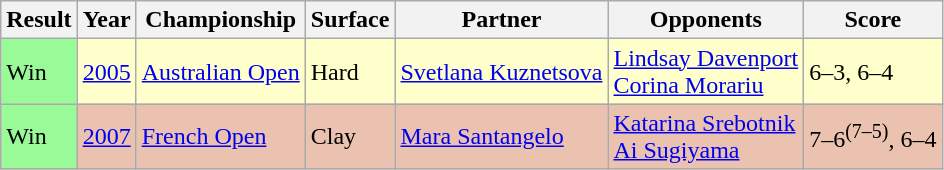<table class="sortable wikitable">
<tr>
<th>Result</th>
<th>Year</th>
<th>Championship</th>
<th>Surface</th>
<th>Partner</th>
<th>Opponents</th>
<th class=unsortable>Score</th>
</tr>
<tr bgcolor=FFFFCC>
<td style="background:#98fb98;">Win</td>
<td><a href='#'>2005</a></td>
<td><a href='#'>Australian Open</a></td>
<td>Hard</td>
<td> <a href='#'>Svetlana Kuznetsova</a></td>
<td> <a href='#'>Lindsay Davenport</a><br> <a href='#'>Corina Morariu</a></td>
<td>6–3, 6–4</td>
</tr>
<tr bgcolor=EBC2AF>
<td style="background:#98fb98;">Win</td>
<td><a href='#'>2007</a></td>
<td><a href='#'>French Open</a></td>
<td>Clay</td>
<td> <a href='#'>Mara Santangelo</a></td>
<td> <a href='#'>Katarina Srebotnik</a><br> <a href='#'>Ai Sugiyama</a></td>
<td>7–6<sup>(7–5)</sup>, 6–4</td>
</tr>
</table>
